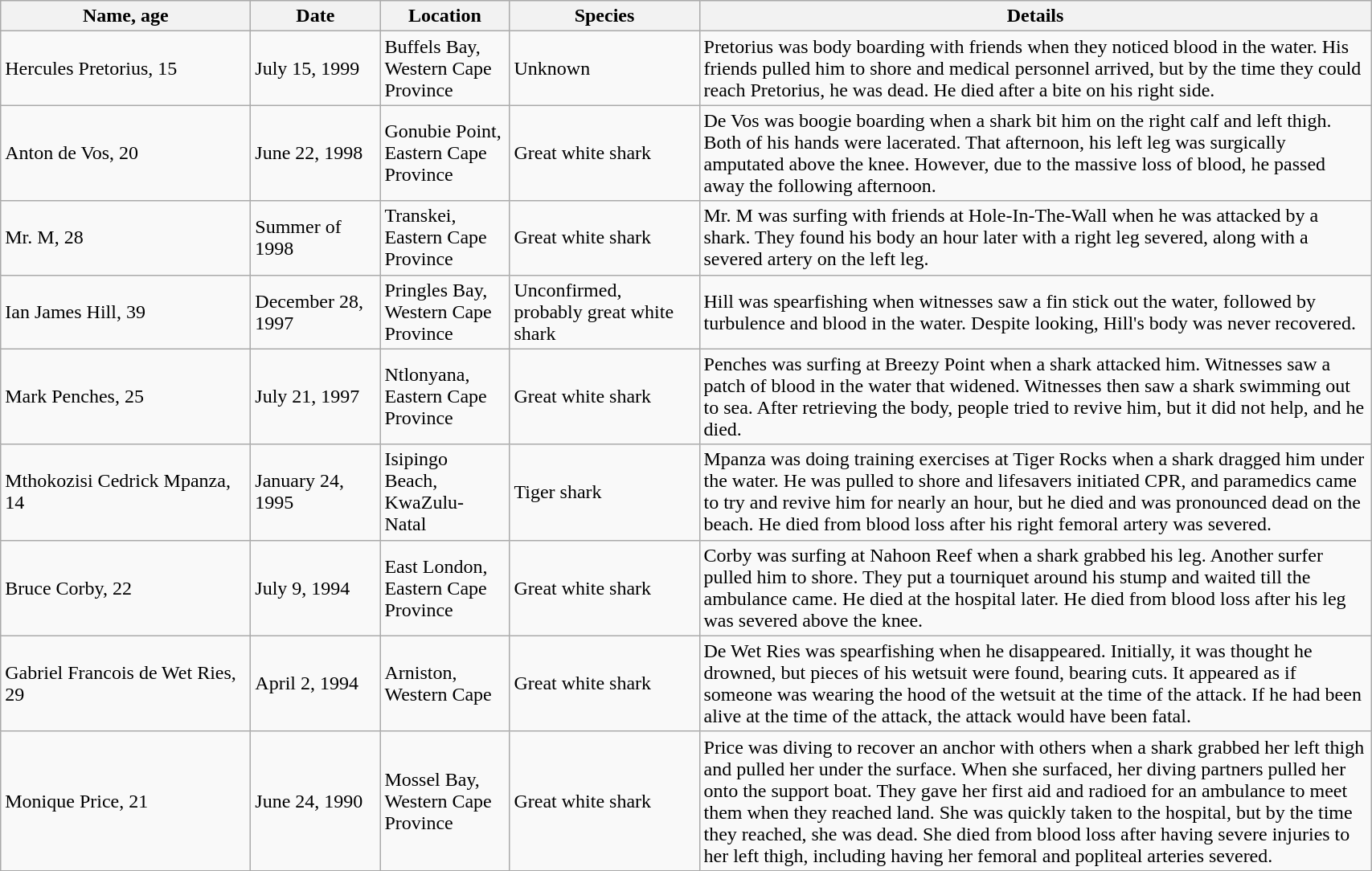<table class="wikitable">
<tr>
<th width="200">Name, age</th>
<th width="100">Date</th>
<th width="100">Location</th>
<th width="150">Species</th>
<th width="550">Details</th>
</tr>
<tr>
<td>Hercules Pretorius, 15</td>
<td>July 15, 1999</td>
<td>Buffels Bay, Western Cape Province</td>
<td>Unknown</td>
<td>Pretorius was body boarding with friends when they noticed blood in the water. His friends pulled him to shore and medical personnel arrived, but by the time they could reach Pretorius, he was dead. He died after a bite on his right side.</td>
</tr>
<tr>
<td>Anton de Vos, 20</td>
<td>June 22, 1998</td>
<td>Gonubie Point, Eastern Cape Province</td>
<td>Great white shark</td>
<td>De Vos was boogie boarding when a shark bit him on the right calf and left thigh. Both of his hands were lacerated. That afternoon, his left leg was surgically amputated above the knee. However, due to the massive loss of blood, he passed away the following afternoon.</td>
</tr>
<tr>
<td>Mr. M, 28</td>
<td>Summer of 1998</td>
<td>Transkei, Eastern Cape Province</td>
<td>Great white shark</td>
<td>Mr. M was surfing with friends at Hole-In-The-Wall when he was attacked by a shark. They found his body an hour later with a right leg severed, along with a severed artery on the left leg.</td>
</tr>
<tr>
<td>Ian James Hill, 39</td>
<td>December 28, 1997</td>
<td>Pringles Bay, Western Cape Province</td>
<td>Unconfirmed, probably great white shark</td>
<td>Hill was spearfishing when witnesses saw a fin stick out the water, followed by turbulence and blood in the water. Despite looking, Hill's body was never recovered.</td>
</tr>
<tr>
<td>Mark Penches, 25</td>
<td>July 21, 1997</td>
<td>Ntlonyana, Eastern Cape Province</td>
<td>Great white shark</td>
<td>Penches was surfing at Breezy Point when a shark attacked him. Witnesses saw a patch of blood in the water that widened. Witnesses then saw a shark swimming out to sea. After retrieving the body, people tried to revive him, but it did not help, and he died.</td>
</tr>
<tr>
<td>Mthokozisi Cedrick Mpanza, 14</td>
<td>January 24, 1995</td>
<td>Isipingo Beach, KwaZulu-Natal</td>
<td>Tiger shark</td>
<td>Mpanza was doing training exercises at Tiger Rocks when a shark dragged him under the water. He was pulled to shore and lifesavers initiated CPR, and paramedics came to try and revive him for nearly an hour, but he died and was pronounced dead on the beach. He died from blood loss after his right femoral artery was severed.</td>
</tr>
<tr>
<td>Bruce Corby, 22</td>
<td>July 9, 1994</td>
<td>East London, Eastern Cape Province</td>
<td>Great white shark</td>
<td>Corby was surfing at Nahoon Reef when a shark grabbed his leg. Another surfer pulled him to shore. They put a tourniquet around his stump and waited till the ambulance came. He died at the hospital later. He died from blood loss after his leg was severed above the knee.</td>
</tr>
<tr>
<td>Gabriel Francois de Wet Ries, 29</td>
<td>April 2, 1994</td>
<td>Arniston, Western Cape</td>
<td>Great white shark</td>
<td>De Wet Ries was spearfishing when he disappeared. Initially, it was thought he drowned, but pieces of his wetsuit were found, bearing cuts. It appeared as if someone was wearing the hood of the wetsuit at the time of the attack. If he had been alive at the time of the attack, the attack would have been fatal.</td>
</tr>
<tr>
<td>Monique Price, 21</td>
<td>June 24, 1990</td>
<td>Mossel Bay, Western Cape Province</td>
<td>Great white shark</td>
<td>Price was diving to recover an anchor with others when a shark grabbed her left thigh and pulled her under the surface. When she surfaced, her diving partners pulled her onto the support boat. They gave her first aid and radioed for an ambulance to meet them when they reached land. She was quickly taken to the hospital, but by the time they reached, she was dead. She died from blood loss after having severe injuries to her left thigh, including having her femoral and popliteal arteries severed.</td>
</tr>
</table>
